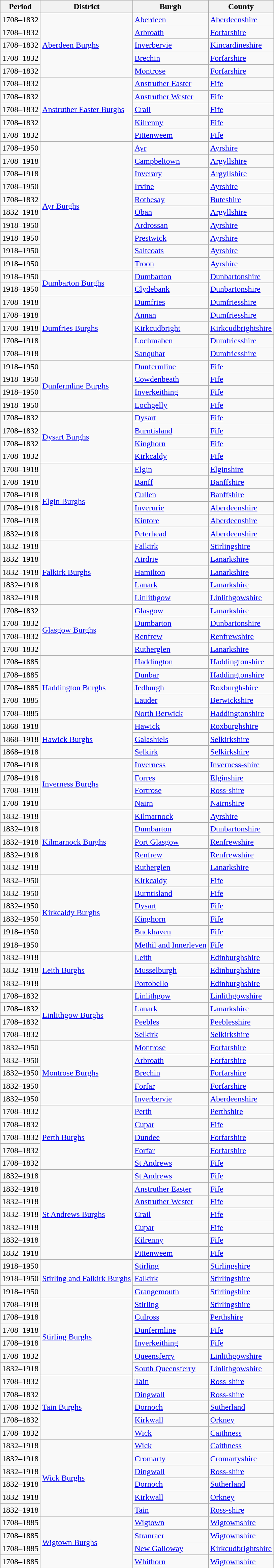<table class="wikitable sortable">
<tr>
<th>Period</th>
<th>District</th>
<th>Burgh</th>
<th>County</th>
</tr>
<tr>
<td>1708–1832</td>
<td rowspan=5><a href='#'>Aberdeen Burghs</a></td>
<td><a href='#'>Aberdeen</a></td>
<td><a href='#'>Aberdeenshire</a></td>
</tr>
<tr>
<td>1708–1832</td>
<td><a href='#'>Arbroath</a></td>
<td><a href='#'>Forfarshire</a></td>
</tr>
<tr>
<td>1708–1832</td>
<td><a href='#'>Inverbervie</a></td>
<td><a href='#'>Kincardineshire</a></td>
</tr>
<tr>
<td>1708–1832</td>
<td><a href='#'>Brechin</a></td>
<td><a href='#'>Forfarshire</a></td>
</tr>
<tr>
<td>1708–1832</td>
<td><a href='#'>Montrose</a></td>
<td><a href='#'>Forfarshire</a></td>
</tr>
<tr>
<td>1708–1832</td>
<td rowspan=5><a href='#'>Anstruther Easter Burghs</a></td>
<td><a href='#'>Anstruther Easter</a></td>
<td><a href='#'>Fife</a></td>
</tr>
<tr>
<td>1708–1832</td>
<td><a href='#'>Anstruther Wester</a></td>
<td><a href='#'>Fife</a></td>
</tr>
<tr>
<td>1708–1832</td>
<td><a href='#'>Crail</a></td>
<td><a href='#'>Fife</a></td>
</tr>
<tr>
<td>1708–1832</td>
<td><a href='#'>Kilrenny</a></td>
<td><a href='#'>Fife</a></td>
</tr>
<tr>
<td>1708–1832</td>
<td><a href='#'>Pittenweem</a></td>
<td><a href='#'>Fife</a></td>
</tr>
<tr>
<td>1708–1950</td>
<td rowspan=10><a href='#'>Ayr Burghs</a></td>
<td><a href='#'>Ayr</a></td>
<td><a href='#'>Ayrshire</a></td>
</tr>
<tr>
<td>1708–1918</td>
<td><a href='#'>Campbeltown</a></td>
<td><a href='#'>Argyllshire</a></td>
</tr>
<tr>
<td>1708–1918</td>
<td><a href='#'>Inverary</a></td>
<td><a href='#'>Argyllshire</a></td>
</tr>
<tr>
<td>1708–1950</td>
<td><a href='#'>Irvine</a></td>
<td><a href='#'>Ayrshire</a></td>
</tr>
<tr>
<td>1708–1832</td>
<td><a href='#'>Rothesay</a></td>
<td><a href='#'>Buteshire</a></td>
</tr>
<tr>
<td>1832–1918</td>
<td><a href='#'>Oban</a></td>
<td><a href='#'>Argyllshire</a></td>
</tr>
<tr>
<td>1918–1950</td>
<td><a href='#'>Ardrossan</a></td>
<td><a href='#'>Ayrshire</a></td>
</tr>
<tr>
<td>1918–1950</td>
<td><a href='#'>Prestwick</a></td>
<td><a href='#'>Ayrshire</a></td>
</tr>
<tr>
<td>1918–1950</td>
<td><a href='#'>Saltcoats</a></td>
<td><a href='#'>Ayrshire</a></td>
</tr>
<tr>
<td>1918–1950</td>
<td><a href='#'>Troon</a></td>
<td><a href='#'>Ayrshire</a></td>
</tr>
<tr>
<td>1918–1950</td>
<td rowspan=2><a href='#'>Dumbarton Burghs</a></td>
<td><a href='#'>Dumbarton</a></td>
<td><a href='#'>Dunbartonshire</a></td>
</tr>
<tr>
<td>1918–1950</td>
<td><a href='#'>Clydebank</a></td>
<td><a href='#'>Dunbartonshire</a></td>
</tr>
<tr>
<td>1708–1918</td>
<td rowspan=5><a href='#'>Dumfries Burghs</a></td>
<td><a href='#'>Dumfries</a></td>
<td><a href='#'>Dumfriesshire</a></td>
</tr>
<tr>
<td>1708–1918</td>
<td><a href='#'>Annan</a></td>
<td><a href='#'>Dumfriesshire</a></td>
</tr>
<tr>
<td>1708–1918</td>
<td><a href='#'>Kirkcudbright</a></td>
<td><a href='#'>Kirkcudbrightshire</a></td>
</tr>
<tr>
<td>1708–1918</td>
<td><a href='#'>Lochmaben</a></td>
<td><a href='#'>Dumfriesshire</a></td>
</tr>
<tr>
<td>1708–1918</td>
<td><a href='#'>Sanquhar</a></td>
<td><a href='#'>Dumfriesshire</a></td>
</tr>
<tr>
<td>1918–1950</td>
<td rowspan=4><a href='#'>Dunfermline Burghs</a></td>
<td><a href='#'>Dunfermline</a></td>
<td><a href='#'>Fife</a></td>
</tr>
<tr>
<td>1918–1950</td>
<td><a href='#'>Cowdenbeath</a></td>
<td><a href='#'>Fife</a></td>
</tr>
<tr>
<td>1918–1950</td>
<td><a href='#'>Inverkeithing</a></td>
<td><a href='#'>Fife</a></td>
</tr>
<tr>
<td>1918–1950</td>
<td><a href='#'>Lochgelly</a></td>
<td><a href='#'>Fife</a></td>
</tr>
<tr>
<td>1708–1832</td>
<td rowspan=4><a href='#'>Dysart Burghs</a></td>
<td><a href='#'>Dysart</a></td>
<td><a href='#'>Fife</a></td>
</tr>
<tr>
<td>1708–1832</td>
<td><a href='#'>Burntisland</a></td>
<td><a href='#'>Fife</a></td>
</tr>
<tr>
<td>1708–1832</td>
<td><a href='#'>Kinghorn</a></td>
<td><a href='#'>Fife</a></td>
</tr>
<tr>
<td>1708–1832</td>
<td><a href='#'>Kirkcaldy</a></td>
<td><a href='#'>Fife</a></td>
</tr>
<tr>
<td>1708–1918</td>
<td rowspan=6><a href='#'>Elgin Burghs</a></td>
<td><a href='#'>Elgin</a></td>
<td><a href='#'>Elginshire</a></td>
</tr>
<tr>
<td>1708–1918</td>
<td><a href='#'>Banff</a></td>
<td><a href='#'>Banffshire</a></td>
</tr>
<tr>
<td>1708–1918</td>
<td><a href='#'>Cullen</a></td>
<td><a href='#'>Banffshire</a></td>
</tr>
<tr>
<td>1708–1918</td>
<td><a href='#'>Inverurie</a></td>
<td><a href='#'>Aberdeenshire</a></td>
</tr>
<tr>
<td>1708–1918</td>
<td><a href='#'>Kintore</a></td>
<td><a href='#'>Aberdeenshire</a></td>
</tr>
<tr>
<td>1832–1918</td>
<td><a href='#'>Peterhead</a></td>
<td><a href='#'>Aberdeenshire</a></td>
</tr>
<tr>
<td>1832–1918</td>
<td rowspan=5><a href='#'>Falkirk Burghs</a></td>
<td><a href='#'>Falkirk</a></td>
<td><a href='#'>Stirlingshire</a></td>
</tr>
<tr>
<td>1832–1918</td>
<td><a href='#'>Airdrie</a></td>
<td><a href='#'>Lanarkshire</a></td>
</tr>
<tr>
<td>1832–1918</td>
<td><a href='#'>Hamilton</a></td>
<td><a href='#'>Lanarkshire</a></td>
</tr>
<tr>
<td>1832–1918</td>
<td><a href='#'>Lanark</a></td>
<td><a href='#'>Lanarkshire</a></td>
</tr>
<tr>
<td>1832–1918</td>
<td><a href='#'>Linlithgow</a></td>
<td><a href='#'>Linlithgowshire</a></td>
</tr>
<tr>
<td>1708–1832</td>
<td rowspan=4><a href='#'>Glasgow Burghs</a></td>
<td><a href='#'>Glasgow</a></td>
<td><a href='#'>Lanarkshire</a></td>
</tr>
<tr>
<td>1708–1832</td>
<td><a href='#'>Dumbarton</a></td>
<td><a href='#'>Dunbartonshire</a></td>
</tr>
<tr>
<td>1708–1832</td>
<td><a href='#'>Renfrew</a></td>
<td><a href='#'>Renfrewshire</a></td>
</tr>
<tr>
<td>1708–1832</td>
<td><a href='#'>Rutherglen</a></td>
<td><a href='#'>Lanarkshire</a></td>
</tr>
<tr>
<td>1708–1885</td>
<td rowspan=5><a href='#'>Haddington Burghs</a></td>
<td><a href='#'>Haddington</a></td>
<td><a href='#'>Haddingtonshire</a></td>
</tr>
<tr>
<td>1708–1885</td>
<td><a href='#'>Dunbar</a></td>
<td><a href='#'>Haddingtonshire</a></td>
</tr>
<tr>
<td>1708–1885</td>
<td><a href='#'>Jedburgh</a></td>
<td><a href='#'>Roxburghshire</a></td>
</tr>
<tr>
<td>1708–1885</td>
<td><a href='#'>Lauder</a></td>
<td><a href='#'>Berwickshire</a></td>
</tr>
<tr>
<td>1708–1885</td>
<td><a href='#'>North Berwick</a></td>
<td><a href='#'>Haddingtonshire</a></td>
</tr>
<tr>
<td>1868–1918</td>
<td rowspan=3><a href='#'>Hawick Burghs</a></td>
<td><a href='#'>Hawick</a></td>
<td><a href='#'>Roxburghshire</a></td>
</tr>
<tr>
<td>1868–1918</td>
<td><a href='#'>Galashiels</a></td>
<td><a href='#'>Selkirkshire</a></td>
</tr>
<tr>
<td>1868–1918</td>
<td><a href='#'>Selkirk</a></td>
<td><a href='#'>Selkirkshire</a></td>
</tr>
<tr>
<td>1708–1918</td>
<td rowspan=4><a href='#'>Inverness Burghs</a></td>
<td><a href='#'>Inverness</a></td>
<td><a href='#'>Inverness-shire</a></td>
</tr>
<tr>
<td>1708–1918</td>
<td><a href='#'>Forres</a></td>
<td><a href='#'>Elginshire</a></td>
</tr>
<tr>
<td>1708–1918</td>
<td><a href='#'>Fortrose</a></td>
<td><a href='#'>Ross-shire</a></td>
</tr>
<tr>
<td>1708–1918</td>
<td><a href='#'>Nairn</a></td>
<td><a href='#'>Nairnshire</a></td>
</tr>
<tr>
<td>1832–1918</td>
<td rowspan=5><a href='#'>Kilmarnock Burghs</a></td>
<td><a href='#'>Kilmarnock</a></td>
<td><a href='#'>Ayrshire</a></td>
</tr>
<tr>
<td>1832–1918</td>
<td><a href='#'>Dumbarton</a></td>
<td><a href='#'>Dunbartonshire</a></td>
</tr>
<tr>
<td>1832–1918</td>
<td><a href='#'>Port Glasgow</a></td>
<td><a href='#'>Renfrewshire</a></td>
</tr>
<tr>
<td>1832–1918</td>
<td><a href='#'>Renfrew</a></td>
<td><a href='#'>Renfrewshire</a></td>
</tr>
<tr>
<td>1832–1918</td>
<td><a href='#'>Rutherglen</a></td>
<td><a href='#'>Lanarkshire</a></td>
</tr>
<tr>
<td>1832–1950</td>
<td rowspan=6><a href='#'>Kirkcaldy Burghs</a></td>
<td><a href='#'>Kirkcaldy</a></td>
<td><a href='#'>Fife</a></td>
</tr>
<tr>
<td>1832–1950</td>
<td><a href='#'>Burntisland</a></td>
<td><a href='#'>Fife</a></td>
</tr>
<tr>
<td>1832–1950</td>
<td><a href='#'>Dysart</a></td>
<td><a href='#'>Fife</a></td>
</tr>
<tr>
<td>1832–1950</td>
<td><a href='#'>Kinghorn</a></td>
<td><a href='#'>Fife</a></td>
</tr>
<tr>
<td>1918–1950</td>
<td><a href='#'>Buckhaven</a></td>
<td><a href='#'>Fife</a></td>
</tr>
<tr>
<td>1918–1950</td>
<td><a href='#'>Methil and Innerleven</a></td>
<td><a href='#'>Fife</a></td>
</tr>
<tr>
<td>1832–1918</td>
<td rowspan=3><a href='#'>Leith Burghs</a></td>
<td><a href='#'>Leith</a></td>
<td><a href='#'>Edinburghshire</a></td>
</tr>
<tr>
<td>1832–1918</td>
<td><a href='#'>Musselburgh</a></td>
<td><a href='#'>Edinburghshire</a></td>
</tr>
<tr>
<td>1832–1918</td>
<td><a href='#'>Portobello</a></td>
<td><a href='#'>Edinburghshire</a></td>
</tr>
<tr>
<td>1708–1832</td>
<td rowspan=4><a href='#'>Linlithgow Burghs</a></td>
<td><a href='#'>Linlithgow</a></td>
<td><a href='#'>Linlithgowshire</a></td>
</tr>
<tr>
<td>1708–1832</td>
<td><a href='#'>Lanark</a></td>
<td><a href='#'>Lanarkshire</a></td>
</tr>
<tr>
<td>1708–1832</td>
<td><a href='#'>Peebles</a></td>
<td><a href='#'>Peeblesshire</a></td>
</tr>
<tr>
<td>1708–1832</td>
<td><a href='#'>Selkirk</a></td>
<td><a href='#'>Selkirkshire</a></td>
</tr>
<tr>
<td>1832–1950</td>
<td rowspan=5><a href='#'>Montrose Burghs</a></td>
<td><a href='#'>Montrose</a></td>
<td><a href='#'>Forfarshire</a></td>
</tr>
<tr>
<td>1832–1950</td>
<td><a href='#'>Arbroath</a></td>
<td><a href='#'>Forfarshire</a></td>
</tr>
<tr>
<td>1832–1950</td>
<td><a href='#'>Brechin</a></td>
<td><a href='#'>Forfarshire</a></td>
</tr>
<tr>
<td>1832–1950</td>
<td><a href='#'>Forfar</a></td>
<td><a href='#'>Forfarshire</a></td>
</tr>
<tr>
<td>1832–1950</td>
<td><a href='#'>Inverbervie</a></td>
<td><a href='#'>Aberdeenshire</a></td>
</tr>
<tr>
<td>1708–1832</td>
<td rowspan=5><a href='#'>Perth Burghs</a></td>
<td><a href='#'>Perth</a></td>
<td><a href='#'>Perthshire</a></td>
</tr>
<tr>
<td>1708–1832</td>
<td><a href='#'>Cupar</a></td>
<td><a href='#'>Fife</a></td>
</tr>
<tr>
<td>1708–1832</td>
<td><a href='#'>Dundee</a></td>
<td><a href='#'>Forfarshire</a></td>
</tr>
<tr>
<td>1708–1832</td>
<td><a href='#'>Forfar</a></td>
<td><a href='#'>Forfarshire</a></td>
</tr>
<tr>
<td>1708–1832</td>
<td><a href='#'>St Andrews</a></td>
<td><a href='#'>Fife</a></td>
</tr>
<tr>
<td>1832–1918</td>
<td rowspan=7><a href='#'>St Andrews Burghs</a></td>
<td><a href='#'>St Andrews</a></td>
<td><a href='#'>Fife</a></td>
</tr>
<tr>
<td>1832–1918</td>
<td><a href='#'>Anstruther Easter</a></td>
<td><a href='#'>Fife</a></td>
</tr>
<tr>
<td>1832–1918</td>
<td><a href='#'>Anstruther Wester</a></td>
<td><a href='#'>Fife</a></td>
</tr>
<tr>
<td>1832–1918</td>
<td><a href='#'>Crail</a></td>
<td><a href='#'>Fife</a></td>
</tr>
<tr>
<td>1832–1918</td>
<td><a href='#'>Cupar</a></td>
<td><a href='#'>Fife</a></td>
</tr>
<tr>
<td>1832–1918</td>
<td><a href='#'>Kilrenny</a></td>
<td><a href='#'>Fife</a></td>
</tr>
<tr>
<td>1832–1918</td>
<td><a href='#'>Pittenweem</a></td>
<td><a href='#'>Fife</a></td>
</tr>
<tr>
<td>1918–1950</td>
<td rowspan=3><a href='#'>Stirling and Falkirk Burghs</a></td>
<td><a href='#'>Stirling</a></td>
<td><a href='#'>Stirlingshire</a></td>
</tr>
<tr>
<td>1918–1950</td>
<td><a href='#'>Falkirk</a></td>
<td><a href='#'>Stirlingshire</a></td>
</tr>
<tr>
<td>1918–1950</td>
<td><a href='#'>Grangemouth</a></td>
<td><a href='#'>Stirlingshire</a></td>
</tr>
<tr>
<td>1708–1918</td>
<td rowspan=6><a href='#'>Stirling Burghs</a></td>
<td><a href='#'>Stirling</a></td>
<td><a href='#'>Stirlingshire</a></td>
</tr>
<tr>
<td>1708–1918</td>
<td><a href='#'>Culross</a></td>
<td><a href='#'>Perthshire</a></td>
</tr>
<tr>
<td>1708–1918</td>
<td><a href='#'>Dunfermline</a></td>
<td><a href='#'>Fife</a></td>
</tr>
<tr>
<td>1708–1918</td>
<td><a href='#'>Inverkeithing</a></td>
<td><a href='#'>Fife</a></td>
</tr>
<tr>
<td>1708–1832</td>
<td><a href='#'>Queensferry</a></td>
<td><a href='#'>Linlithgowshire</a></td>
</tr>
<tr>
<td>1832–1918</td>
<td><a href='#'>South Queensferry</a></td>
<td><a href='#'>Linlithgowshire</a></td>
</tr>
<tr>
<td>1708–1832</td>
<td rowspan=5><a href='#'>Tain Burghs</a></td>
<td><a href='#'>Tain</a></td>
<td><a href='#'>Ross-shire</a></td>
</tr>
<tr>
<td>1708–1832</td>
<td><a href='#'>Dingwall</a></td>
<td><a href='#'>Ross-shire</a></td>
</tr>
<tr>
<td>1708–1832</td>
<td><a href='#'>Dornoch</a></td>
<td><a href='#'>Sutherland</a></td>
</tr>
<tr>
<td>1708–1832</td>
<td><a href='#'>Kirkwall</a></td>
<td><a href='#'>Orkney</a></td>
</tr>
<tr>
<td>1708–1832</td>
<td><a href='#'>Wick</a></td>
<td><a href='#'>Caithness</a></td>
</tr>
<tr>
<td>1832–1918</td>
<td rowspan=6><a href='#'>Wick Burghs</a></td>
<td><a href='#'>Wick</a></td>
<td><a href='#'>Caithness</a></td>
</tr>
<tr>
<td>1832–1918</td>
<td><a href='#'>Cromarty</a></td>
<td><a href='#'>Cromartyshire</a></td>
</tr>
<tr>
<td>1832–1918</td>
<td><a href='#'>Dingwall</a></td>
<td><a href='#'>Ross-shire</a></td>
</tr>
<tr>
<td>1832–1918</td>
<td><a href='#'>Dornoch</a></td>
<td><a href='#'>Sutherland</a></td>
</tr>
<tr>
<td>1832–1918</td>
<td><a href='#'>Kirkwall</a></td>
<td><a href='#'>Orkney</a></td>
</tr>
<tr>
<td>1832–1918</td>
<td><a href='#'>Tain</a></td>
<td><a href='#'>Ross-shire</a></td>
</tr>
<tr>
<td>1708–1885</td>
<td rowspan=4><a href='#'>Wigtown Burghs</a></td>
<td><a href='#'>Wigtown</a></td>
<td><a href='#'>Wigtownshire</a></td>
</tr>
<tr>
<td>1708–1885</td>
<td><a href='#'>Stranraer</a></td>
<td><a href='#'>Wigtownshire</a></td>
</tr>
<tr>
<td>1708–1885</td>
<td><a href='#'>New Galloway</a></td>
<td><a href='#'>Kirkcudbrightshire</a></td>
</tr>
<tr>
<td>1708–1885</td>
<td><a href='#'>Whithorn</a></td>
<td><a href='#'>Wigtownshire</a></td>
</tr>
</table>
